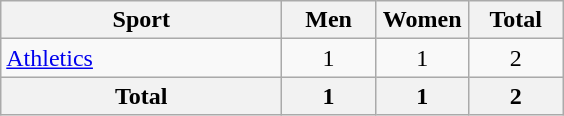<table class="wikitable sortable" style="text-align:center;">
<tr>
<th width=180>Sport</th>
<th width=55>Men</th>
<th width=55>Women</th>
<th width=55>Total</th>
</tr>
<tr>
<td align=left><a href='#'>Athletics</a></td>
<td>1</td>
<td>1</td>
<td>2</td>
</tr>
<tr>
<th>Total</th>
<th>1</th>
<th>1</th>
<th>2</th>
</tr>
</table>
